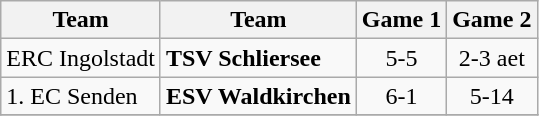<table class="wikitable">
<tr>
<th>Team</th>
<th>Team</th>
<th>Game 1</th>
<th>Game 2</th>
</tr>
<tr>
<td>ERC Ingolstadt</td>
<td><strong>TSV Schliersee</strong></td>
<td align="center">5-5</td>
<td align="center">2-3 aet</td>
</tr>
<tr>
<td>1. EC Senden</td>
<td><strong>ESV Waldkirchen</strong></td>
<td align="center">6-1</td>
<td align="center">5-14</td>
</tr>
<tr>
</tr>
</table>
